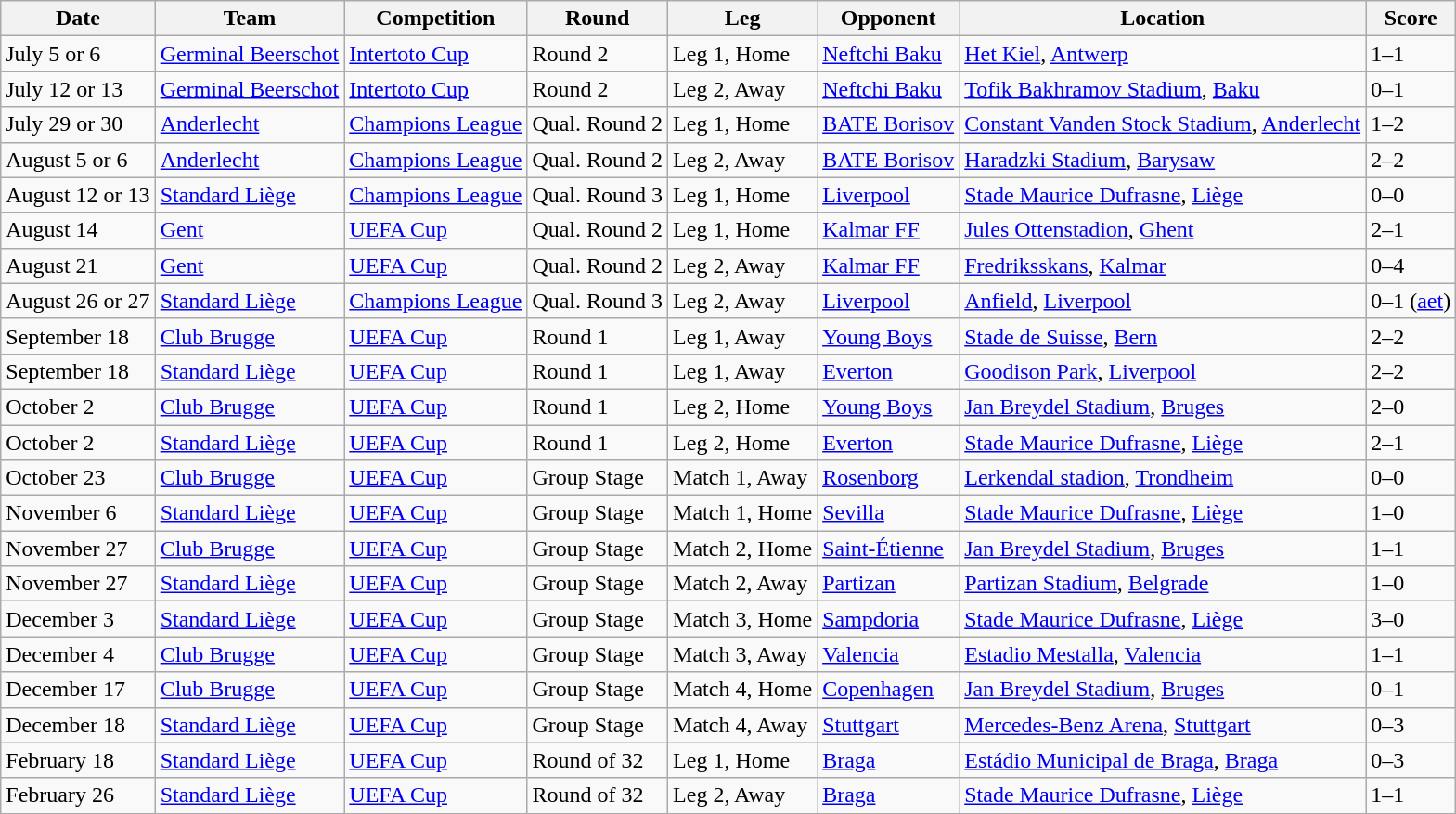<table class="wikitable">
<tr>
<th>Date</th>
<th>Team</th>
<th>Competition</th>
<th>Round</th>
<th>Leg</th>
<th>Opponent</th>
<th>Location</th>
<th>Score</th>
</tr>
<tr>
<td>July 5 or 6</td>
<td><a href='#'>Germinal Beerschot</a></td>
<td><a href='#'>Intertoto Cup</a></td>
<td>Round 2</td>
<td>Leg 1, Home</td>
<td> <a href='#'>Neftchi Baku</a></td>
<td><a href='#'>Het Kiel</a>, <a href='#'>Antwerp</a></td>
<td>1–1</td>
</tr>
<tr>
<td>July 12 or 13</td>
<td><a href='#'>Germinal Beerschot</a></td>
<td><a href='#'>Intertoto Cup</a></td>
<td>Round 2</td>
<td>Leg 2, Away</td>
<td> <a href='#'>Neftchi Baku</a></td>
<td><a href='#'>Tofik Bakhramov Stadium</a>, <a href='#'>Baku</a></td>
<td>0–1</td>
</tr>
<tr>
<td>July 29 or 30</td>
<td><a href='#'>Anderlecht</a></td>
<td><a href='#'>Champions League</a></td>
<td>Qual. Round 2</td>
<td>Leg 1, Home</td>
<td> <a href='#'>BATE Borisov</a></td>
<td><a href='#'>Constant Vanden Stock Stadium</a>, <a href='#'>Anderlecht</a></td>
<td>1–2</td>
</tr>
<tr>
<td>August 5 or 6</td>
<td><a href='#'>Anderlecht</a></td>
<td><a href='#'>Champions League</a></td>
<td>Qual. Round 2</td>
<td>Leg 2, Away</td>
<td> <a href='#'>BATE Borisov</a></td>
<td><a href='#'>Haradzki Stadium</a>, <a href='#'>Barysaw</a></td>
<td>2–2</td>
</tr>
<tr>
<td>August 12 or 13</td>
<td><a href='#'>Standard Liège</a></td>
<td><a href='#'>Champions League</a></td>
<td>Qual. Round 3</td>
<td>Leg 1, Home</td>
<td> <a href='#'>Liverpool</a></td>
<td><a href='#'>Stade Maurice Dufrasne</a>, <a href='#'>Liège</a></td>
<td>0–0</td>
</tr>
<tr>
<td>August 14</td>
<td><a href='#'>Gent</a></td>
<td><a href='#'>UEFA Cup</a></td>
<td>Qual. Round 2</td>
<td>Leg 1, Home</td>
<td> <a href='#'>Kalmar FF</a></td>
<td><a href='#'>Jules Ottenstadion</a>, <a href='#'>Ghent</a></td>
<td>2–1</td>
</tr>
<tr>
<td>August 21</td>
<td><a href='#'>Gent</a></td>
<td><a href='#'>UEFA Cup</a></td>
<td>Qual. Round 2</td>
<td>Leg 2, Away</td>
<td> <a href='#'>Kalmar FF</a></td>
<td><a href='#'>Fredriksskans</a>, <a href='#'>Kalmar</a></td>
<td>0–4</td>
</tr>
<tr>
<td>August 26 or 27</td>
<td><a href='#'>Standard Liège</a></td>
<td><a href='#'>Champions League</a></td>
<td>Qual. Round 3</td>
<td>Leg 2, Away</td>
<td> <a href='#'>Liverpool</a></td>
<td><a href='#'>Anfield</a>, <a href='#'>Liverpool</a></td>
<td>0–1 (<a href='#'>aet</a>)</td>
</tr>
<tr>
<td>September 18</td>
<td><a href='#'>Club Brugge</a></td>
<td><a href='#'>UEFA Cup</a></td>
<td>Round 1</td>
<td>Leg 1, Away</td>
<td> <a href='#'>Young Boys</a></td>
<td><a href='#'>Stade de Suisse</a>, <a href='#'>Bern</a></td>
<td>2–2</td>
</tr>
<tr>
<td>September 18</td>
<td><a href='#'>Standard Liège</a></td>
<td><a href='#'>UEFA Cup</a></td>
<td>Round 1</td>
<td>Leg 1, Away</td>
<td> <a href='#'>Everton</a></td>
<td><a href='#'>Goodison Park</a>, <a href='#'>Liverpool</a></td>
<td>2–2</td>
</tr>
<tr>
<td>October 2</td>
<td><a href='#'>Club Brugge</a></td>
<td><a href='#'>UEFA Cup</a></td>
<td>Round 1</td>
<td>Leg 2, Home</td>
<td> <a href='#'>Young Boys</a></td>
<td><a href='#'>Jan Breydel Stadium</a>, <a href='#'>Bruges</a></td>
<td>2–0</td>
</tr>
<tr>
<td>October 2</td>
<td><a href='#'>Standard Liège</a></td>
<td><a href='#'>UEFA Cup</a></td>
<td>Round 1</td>
<td>Leg 2, Home</td>
<td> <a href='#'>Everton</a></td>
<td><a href='#'>Stade Maurice Dufrasne</a>, <a href='#'>Liège</a></td>
<td>2–1</td>
</tr>
<tr>
<td>October 23</td>
<td><a href='#'>Club Brugge</a></td>
<td><a href='#'>UEFA Cup</a></td>
<td>Group Stage</td>
<td>Match 1, Away</td>
<td> <a href='#'>Rosenborg</a></td>
<td><a href='#'>Lerkendal stadion</a>, <a href='#'>Trondheim</a></td>
<td>0–0</td>
</tr>
<tr>
<td>November 6</td>
<td><a href='#'>Standard Liège</a></td>
<td><a href='#'>UEFA Cup</a></td>
<td>Group Stage</td>
<td>Match 1, Home</td>
<td> <a href='#'>Sevilla</a></td>
<td><a href='#'>Stade Maurice Dufrasne</a>, <a href='#'>Liège</a></td>
<td>1–0</td>
</tr>
<tr>
<td>November 27</td>
<td><a href='#'>Club Brugge</a></td>
<td><a href='#'>UEFA Cup</a></td>
<td>Group Stage</td>
<td>Match 2, Home</td>
<td> <a href='#'>Saint-Étienne</a></td>
<td><a href='#'>Jan Breydel Stadium</a>, <a href='#'>Bruges</a></td>
<td>1–1</td>
</tr>
<tr>
<td>November 27</td>
<td><a href='#'>Standard Liège</a></td>
<td><a href='#'>UEFA Cup</a></td>
<td>Group Stage</td>
<td>Match 2, Away</td>
<td> <a href='#'>Partizan</a></td>
<td><a href='#'>Partizan Stadium</a>, <a href='#'>Belgrade</a></td>
<td>1–0</td>
</tr>
<tr>
<td>December 3</td>
<td><a href='#'>Standard Liège</a></td>
<td><a href='#'>UEFA Cup</a></td>
<td>Group Stage</td>
<td>Match 3, Home</td>
<td> <a href='#'>Sampdoria</a></td>
<td><a href='#'>Stade Maurice Dufrasne</a>, <a href='#'>Liège</a></td>
<td>3–0</td>
</tr>
<tr>
<td>December 4</td>
<td><a href='#'>Club Brugge</a></td>
<td><a href='#'>UEFA Cup</a></td>
<td>Group Stage</td>
<td>Match 3, Away</td>
<td> <a href='#'>Valencia</a></td>
<td><a href='#'>Estadio Mestalla</a>, <a href='#'>Valencia</a></td>
<td>1–1</td>
</tr>
<tr>
<td>December 17</td>
<td><a href='#'>Club Brugge</a></td>
<td><a href='#'>UEFA Cup</a></td>
<td>Group Stage</td>
<td>Match 4, Home</td>
<td> <a href='#'>Copenhagen</a></td>
<td><a href='#'>Jan Breydel Stadium</a>, <a href='#'>Bruges</a></td>
<td>0–1</td>
</tr>
<tr>
<td>December 18</td>
<td><a href='#'>Standard Liège</a></td>
<td><a href='#'>UEFA Cup</a></td>
<td>Group Stage</td>
<td>Match 4, Away</td>
<td> <a href='#'>Stuttgart</a></td>
<td><a href='#'>Mercedes-Benz Arena</a>, <a href='#'>Stuttgart</a></td>
<td>0–3</td>
</tr>
<tr>
<td>February 18</td>
<td><a href='#'>Standard Liège</a></td>
<td><a href='#'>UEFA Cup</a></td>
<td>Round of 32</td>
<td>Leg 1, Home</td>
<td> <a href='#'>Braga</a></td>
<td><a href='#'>Estádio Municipal de Braga</a>, <a href='#'>Braga</a></td>
<td>0–3</td>
</tr>
<tr>
<td>February 26</td>
<td><a href='#'>Standard Liège</a></td>
<td><a href='#'>UEFA Cup</a></td>
<td>Round of 32</td>
<td>Leg 2, Away</td>
<td> <a href='#'>Braga</a></td>
<td><a href='#'>Stade Maurice Dufrasne</a>, <a href='#'>Liège</a></td>
<td>1–1</td>
</tr>
</table>
